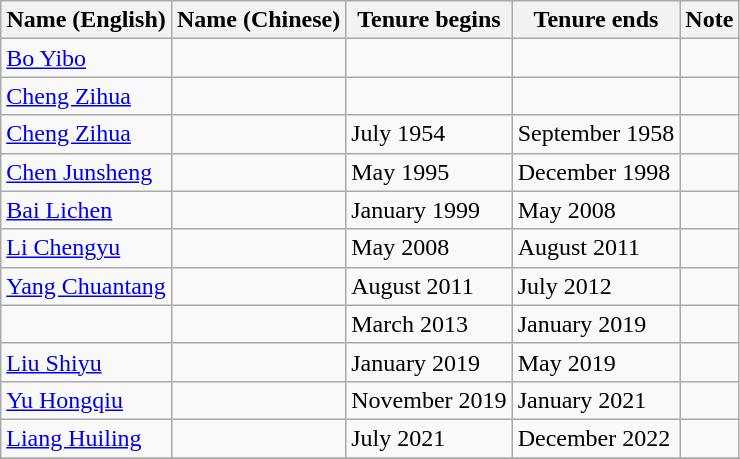<table class="wikitable">
<tr>
<th>Name (English)</th>
<th>Name (Chinese)</th>
<th>Tenure begins</th>
<th>Tenure ends</th>
<th>Note</th>
</tr>
<tr>
<td><a href='#'>Bo Yibo</a></td>
<td></td>
<td></td>
<td></td>
<td></td>
</tr>
<tr>
<td><a href='#'>Cheng Zihua</a></td>
<td></td>
<td></td>
<td></td>
<td></td>
</tr>
<tr>
<td><a href='#'>Cheng Zihua</a></td>
<td></td>
<td>July 1954</td>
<td>September 1958</td>
<td></td>
</tr>
<tr>
<td><a href='#'>Chen Junsheng</a></td>
<td></td>
<td>May 1995</td>
<td>December 1998</td>
<td></td>
</tr>
<tr>
<td><a href='#'>Bai Lichen</a></td>
<td></td>
<td>January 1999</td>
<td>May 2008</td>
<td></td>
</tr>
<tr>
<td><a href='#'>Li Chengyu</a></td>
<td></td>
<td>May 2008</td>
<td>August 2011</td>
<td></td>
</tr>
<tr>
<td><a href='#'>Yang Chuantang</a></td>
<td></td>
<td>August 2011</td>
<td>July 2012</td>
<td></td>
</tr>
<tr>
<td></td>
<td></td>
<td>March 2013</td>
<td>January 2019</td>
<td></td>
</tr>
<tr>
<td><a href='#'>Liu Shiyu</a></td>
<td></td>
<td>January 2019</td>
<td>May 2019</td>
<td></td>
</tr>
<tr>
<td><a href='#'>Yu Hongqiu</a></td>
<td></td>
<td>November 2019</td>
<td>January 2021</td>
<td></td>
</tr>
<tr>
<td><a href='#'>Liang Huiling</a></td>
<td></td>
<td>July 2021</td>
<td>December 2022</td>
<td></td>
</tr>
<tr>
</tr>
</table>
